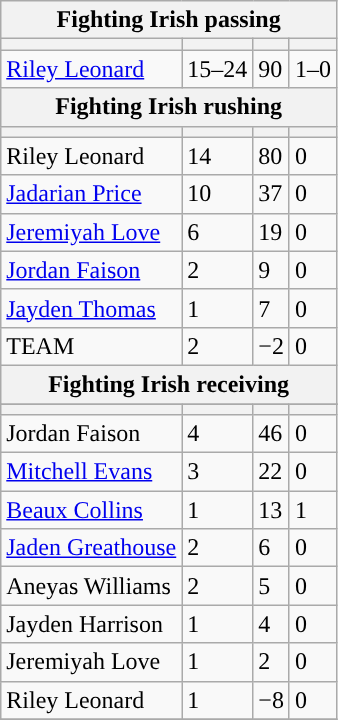<table class="wikitable plainrowheaders">
<tr>
<th colspan="6">Fighting Irish passing</th>
</tr>
<tr>
<th scope="col"></th>
<th scope="col"></th>
<th scope="col"></th>
<th scope="col"></th>
</tr>
<tr>
<td><a href='#'>Riley Leonard</a></td>
<td>15–24</td>
<td>90</td>
<td>1–0</td>
</tr>
<tr>
<th colspan="6">Fighting Irish rushing</th>
</tr>
<tr>
<th scope="col"></th>
<th scope="col"></th>
<th scope="col"></th>
<th scope="col"></th>
</tr>
<tr>
<td>Riley Leonard</td>
<td>14</td>
<td>80</td>
<td>0</td>
</tr>
<tr>
<td><a href='#'>Jadarian Price</a></td>
<td>10</td>
<td>37</td>
<td>0</td>
</tr>
<tr>
<td><a href='#'>Jeremiyah Love</a></td>
<td>6</td>
<td>19</td>
<td>0</td>
</tr>
<tr>
<td><a href='#'>Jordan Faison</a></td>
<td>2</td>
<td>9</td>
<td>0</td>
</tr>
<tr>
<td><a href='#'>Jayden Thomas</a></td>
<td>1</td>
<td>7</td>
<td>0</td>
</tr>
<tr>
<td>TEAM</td>
<td>2</td>
<td>−2</td>
<td>0</td>
</tr>
<tr>
<th colspan="6">Fighting Irish receiving</th>
</tr>
<tr>
</tr>
<tr>
<th scope="col"></th>
<th scope="col"></th>
<th scope="col"></th>
<th scope="col"></th>
</tr>
<tr>
<td>Jordan Faison</td>
<td>4</td>
<td>46</td>
<td>0</td>
</tr>
<tr>
<td><a href='#'>Mitchell Evans</a></td>
<td>3</td>
<td>22</td>
<td>0</td>
</tr>
<tr>
<td><a href='#'>Beaux Collins</a></td>
<td>1</td>
<td>13</td>
<td>1</td>
</tr>
<tr>
<td><a href='#'>Jaden Greathouse</a></td>
<td>2</td>
<td>6</td>
<td>0</td>
</tr>
<tr>
<td>Aneyas Williams</td>
<td>2</td>
<td>5</td>
<td>0</td>
</tr>
<tr>
<td>Jayden Harrison</td>
<td>1</td>
<td>4</td>
<td>0</td>
</tr>
<tr>
<td>Jeremiyah Love</td>
<td>1</td>
<td>2</td>
<td>0</td>
</tr>
<tr>
<td>Riley Leonard</td>
<td>1</td>
<td>−8</td>
<td>0</td>
</tr>
<tr>
</tr>
</table>
